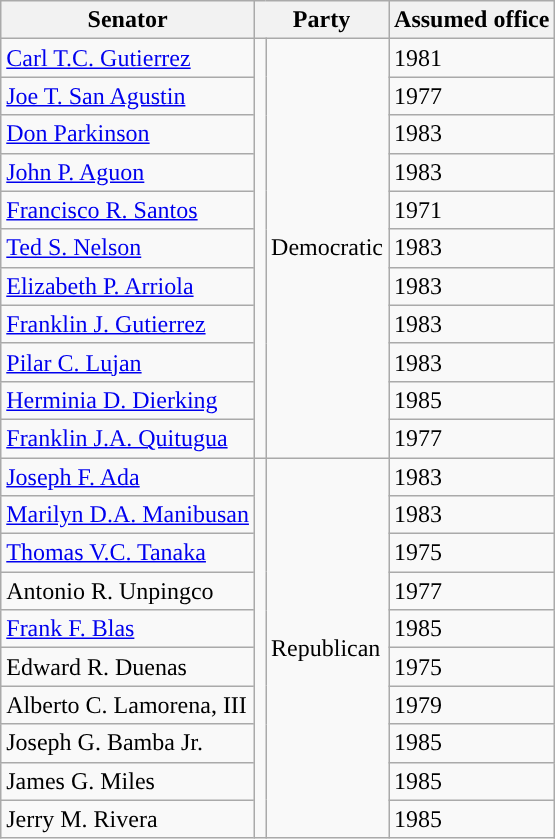<table class="wikitable sortable" id="votingmembers">
<tr style="vertical-align:bottom;">
<th>Senator</th>
<th colspan=2>Party</th>
<th>Assumed office</th>
</tr>
<tr>
<td><a href='#'>Carl T.C. Gutierrez</a></td>
<td rowspan="11" style="background-color:"></td>
<td rowspan="11">Democratic</td>
<td>1981</td>
</tr>
<tr>
<td><a href='#'>Joe T. San Agustin</a></td>
<td>1977</td>
</tr>
<tr>
<td><a href='#'>Don Parkinson</a></td>
<td>1983</td>
</tr>
<tr>
<td><a href='#'>John P. Aguon</a></td>
<td>1983</td>
</tr>
<tr>
<td><a href='#'>Francisco R. Santos</a></td>
<td>1971</td>
</tr>
<tr>
<td><a href='#'>Ted S. Nelson</a></td>
<td>1983</td>
</tr>
<tr>
<td><a href='#'>Elizabeth P. Arriola</a></td>
<td>1983</td>
</tr>
<tr>
<td><a href='#'>Franklin J. Gutierrez</a></td>
<td>1983</td>
</tr>
<tr>
<td><a href='#'>Pilar C. Lujan</a></td>
<td>1983</td>
</tr>
<tr>
<td><a href='#'>Herminia D. Dierking</a></td>
<td>1985</td>
</tr>
<tr>
<td><a href='#'>Franklin J.A. Quitugua</a></td>
<td>1977</td>
</tr>
<tr>
<td><a href='#'>Joseph F. Ada</a></td>
<td rowspan="10" style="background-color:"></td>
<td rowspan="10">Republican</td>
<td>1983</td>
</tr>
<tr>
<td><a href='#'>Marilyn D.A. Manibusan</a></td>
<td>1983</td>
</tr>
<tr>
<td><a href='#'>Thomas V.C. Tanaka</a></td>
<td>1975</td>
</tr>
<tr>
<td>Antonio R. Unpingco</td>
<td>1977</td>
</tr>
<tr>
<td><a href='#'>Frank F. Blas</a></td>
<td>1985</td>
</tr>
<tr>
<td>Edward R. Duenas</td>
<td>1975</td>
</tr>
<tr>
<td>Alberto C. Lamorena, III</td>
<td>1979</td>
</tr>
<tr>
<td>Joseph G. Bamba Jr.</td>
<td>1985</td>
</tr>
<tr>
<td>James G. Miles</td>
<td>1985</td>
</tr>
<tr>
<td>Jerry M. Rivera</td>
<td>1985</td>
</tr>
</table>
